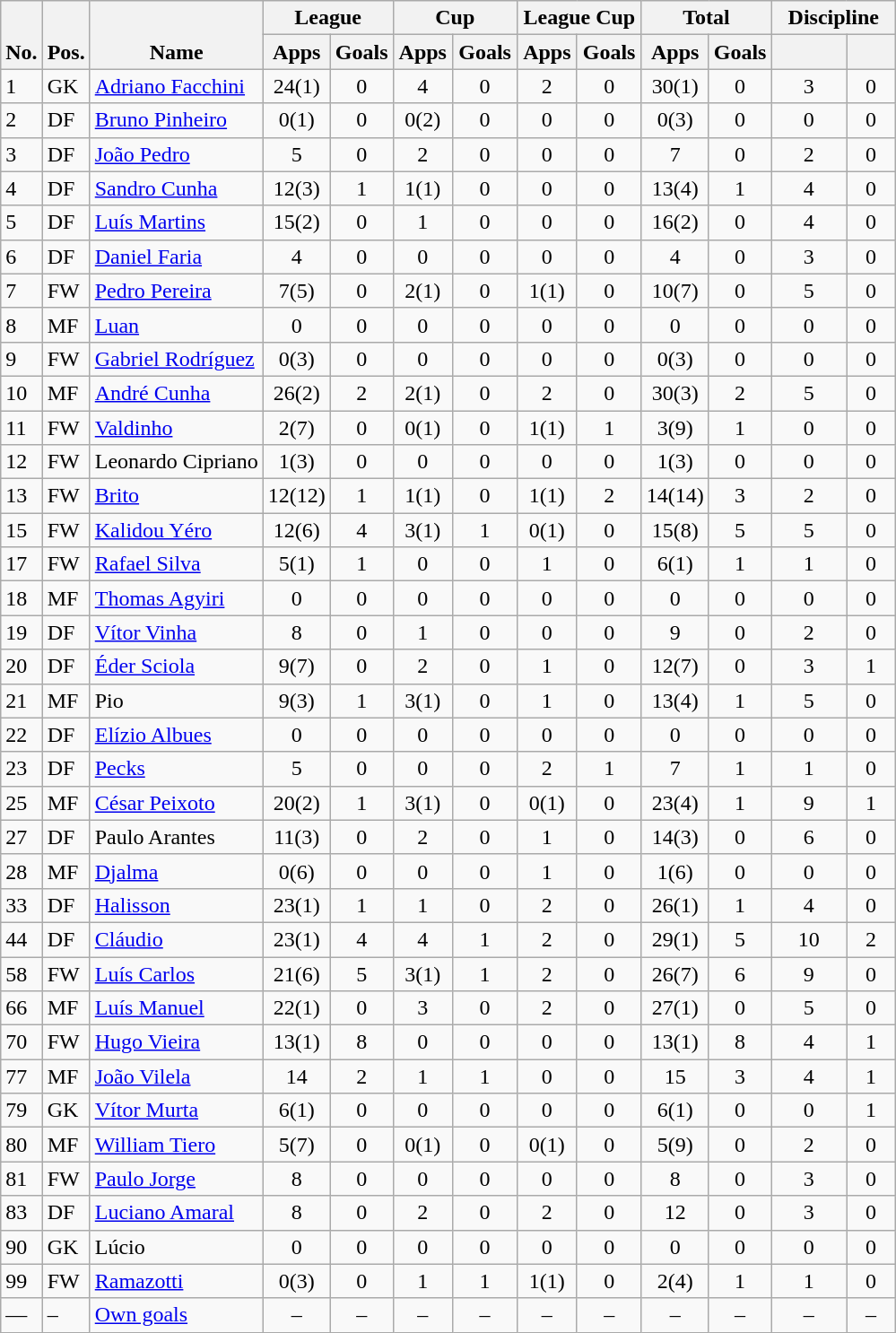<table class="wikitable" style="text-align:center">
<tr>
<th rowspan=2 valign="bottom">No.</th>
<th rowspan=2 valign="bottom">Pos.</th>
<th rowspan=2 valign="bottom">Name</th>
<th colspan=2 width="85">League</th>
<th colspan=2 width="85">Cup</th>
<th colspan=2 width="85">League Cup</th>
<th colspan=2 width="85">Total</th>
<th colspan=2 width="85">Discipline</th>
</tr>
<tr>
<th>Apps</th>
<th>Goals</th>
<th>Apps</th>
<th>Goals</th>
<th>Apps</th>
<th>Goals</th>
<th>Apps</th>
<th>Goals</th>
<th></th>
<th></th>
</tr>
<tr>
<td align=left>1</td>
<td align=left>GK</td>
<td align=left> <a href='#'>Adriano Facchini</a></td>
<td>24(1)</td>
<td>0</td>
<td>4</td>
<td>0</td>
<td>2</td>
<td>0</td>
<td>30(1)</td>
<td>0</td>
<td>3</td>
<td>0</td>
</tr>
<tr>
<td align=left>2</td>
<td align=left>DF</td>
<td align=left> <a href='#'>Bruno Pinheiro</a></td>
<td>0(1)</td>
<td>0</td>
<td>0(2)</td>
<td>0</td>
<td>0</td>
<td>0</td>
<td>0(3)</td>
<td>0</td>
<td>0</td>
<td>0</td>
</tr>
<tr>
<td align=left>3</td>
<td align=left>DF</td>
<td align=left> <a href='#'>João Pedro</a></td>
<td>5</td>
<td>0</td>
<td>2</td>
<td>0</td>
<td>0</td>
<td>0</td>
<td>7</td>
<td>0</td>
<td>2</td>
<td>0</td>
</tr>
<tr>
<td align=left>4</td>
<td align=left>DF</td>
<td align=left> <a href='#'>Sandro Cunha</a></td>
<td>12(3)</td>
<td>1</td>
<td>1(1)</td>
<td>0</td>
<td>0</td>
<td>0</td>
<td>13(4)</td>
<td>1</td>
<td>4</td>
<td>0</td>
</tr>
<tr>
<td align=left>5</td>
<td align=left>DF</td>
<td align=left> <a href='#'>Luís Martins</a></td>
<td>15(2)</td>
<td>0</td>
<td>1</td>
<td>0</td>
<td>0</td>
<td>0</td>
<td>16(2)</td>
<td>0</td>
<td>4</td>
<td>0</td>
</tr>
<tr>
<td align=left>6</td>
<td align=left>DF</td>
<td align=left> <a href='#'>Daniel Faria</a></td>
<td>4</td>
<td>0</td>
<td>0</td>
<td>0</td>
<td>0</td>
<td>0</td>
<td>4</td>
<td>0</td>
<td>3</td>
<td>0</td>
</tr>
<tr>
<td align=left>7</td>
<td align=left>FW</td>
<td align=left> <a href='#'>Pedro Pereira</a></td>
<td>7(5)</td>
<td>0</td>
<td>2(1)</td>
<td>0</td>
<td>1(1)</td>
<td>0</td>
<td>10(7)</td>
<td>0</td>
<td>5</td>
<td>0</td>
</tr>
<tr>
<td align=left>8</td>
<td align=left>MF</td>
<td align=left> <a href='#'>Luan</a></td>
<td>0</td>
<td>0</td>
<td>0</td>
<td>0</td>
<td>0</td>
<td>0</td>
<td>0</td>
<td>0</td>
<td>0</td>
<td>0</td>
</tr>
<tr>
<td align=left>9</td>
<td align=left>FW</td>
<td align=left> <a href='#'>Gabriel Rodríguez</a></td>
<td>0(3)</td>
<td>0</td>
<td>0</td>
<td>0</td>
<td>0</td>
<td>0</td>
<td>0(3)</td>
<td>0</td>
<td>0</td>
<td>0</td>
</tr>
<tr>
<td align=left>10</td>
<td align=left>MF</td>
<td align=left> <a href='#'>André Cunha</a></td>
<td>26(2)</td>
<td>2</td>
<td>2(1)</td>
<td>0</td>
<td>2</td>
<td>0</td>
<td>30(3)</td>
<td>2</td>
<td>5</td>
<td>0</td>
</tr>
<tr>
<td align=left>11</td>
<td align=left>FW</td>
<td align=left> <a href='#'>Valdinho</a></td>
<td>2(7)</td>
<td>0</td>
<td>0(1)</td>
<td>0</td>
<td>1(1)</td>
<td>1</td>
<td>3(9)</td>
<td>1</td>
<td>0</td>
<td>0</td>
</tr>
<tr>
<td align=left>12</td>
<td align=left>FW</td>
<td align=left> Leonardo Cipriano</td>
<td>1(3)</td>
<td>0</td>
<td>0</td>
<td>0</td>
<td>0</td>
<td>0</td>
<td>1(3)</td>
<td>0</td>
<td>0</td>
<td>0</td>
</tr>
<tr>
<td align=left>13</td>
<td align=left>FW</td>
<td align=left> <a href='#'>Brito</a></td>
<td>12(12)</td>
<td>1</td>
<td>1(1)</td>
<td>0</td>
<td>1(1)</td>
<td>2</td>
<td>14(14)</td>
<td>3</td>
<td>2</td>
<td>0</td>
</tr>
<tr>
<td align=left>15</td>
<td align=left>FW</td>
<td align=left> <a href='#'>Kalidou Yéro</a></td>
<td>12(6)</td>
<td>4</td>
<td>3(1)</td>
<td>1</td>
<td>0(1)</td>
<td>0</td>
<td>15(8)</td>
<td>5</td>
<td>5</td>
<td>0</td>
</tr>
<tr>
<td align=left>17</td>
<td align=left>FW</td>
<td align=left> <a href='#'>Rafael Silva</a></td>
<td>5(1)</td>
<td>1</td>
<td>0</td>
<td>0</td>
<td>1</td>
<td>0</td>
<td>6(1)</td>
<td>1</td>
<td>1</td>
<td>0</td>
</tr>
<tr>
<td align=left>18</td>
<td align=left>MF</td>
<td align=left> <a href='#'>Thomas Agyiri</a></td>
<td>0</td>
<td>0</td>
<td>0</td>
<td>0</td>
<td>0</td>
<td>0</td>
<td>0</td>
<td>0</td>
<td>0</td>
<td>0</td>
</tr>
<tr>
<td align=left>19</td>
<td align=left>DF</td>
<td align=left> <a href='#'>Vítor Vinha</a></td>
<td>8</td>
<td>0</td>
<td>1</td>
<td>0</td>
<td>0</td>
<td>0</td>
<td>9</td>
<td>0</td>
<td>2</td>
<td>0</td>
</tr>
<tr>
<td align=left>20</td>
<td align=left>DF</td>
<td align=left> <a href='#'>Éder Sciola</a></td>
<td>9(7)</td>
<td>0</td>
<td>2</td>
<td>0</td>
<td>1</td>
<td>0</td>
<td>12(7)</td>
<td>0</td>
<td>3</td>
<td>1</td>
</tr>
<tr>
<td align=left>21</td>
<td align=left>MF</td>
<td align=left> Pio</td>
<td>9(3)</td>
<td>1</td>
<td>3(1)</td>
<td>0</td>
<td>1</td>
<td>0</td>
<td>13(4)</td>
<td>1</td>
<td>5</td>
<td>0</td>
</tr>
<tr>
<td align=left>22</td>
<td align=left>DF</td>
<td align=left> <a href='#'>Elízio Albues</a></td>
<td>0</td>
<td>0</td>
<td>0</td>
<td>0</td>
<td>0</td>
<td>0</td>
<td>0</td>
<td>0</td>
<td>0</td>
<td>0</td>
</tr>
<tr>
<td align=left>23</td>
<td align=left>DF</td>
<td align=left> <a href='#'>Pecks</a></td>
<td>5</td>
<td>0</td>
<td>0</td>
<td>0</td>
<td>2</td>
<td>1</td>
<td>7</td>
<td>1</td>
<td>1</td>
<td>0</td>
</tr>
<tr>
<td align=left>25</td>
<td align=left>MF</td>
<td align=left> <a href='#'>César Peixoto</a></td>
<td>20(2)</td>
<td>1</td>
<td>3(1)</td>
<td>0</td>
<td>0(1)</td>
<td>0</td>
<td>23(4)</td>
<td>1</td>
<td>9</td>
<td>1</td>
</tr>
<tr>
<td align=left>27</td>
<td align=left>DF</td>
<td align=left> Paulo Arantes</td>
<td>11(3)</td>
<td>0</td>
<td>2</td>
<td>0</td>
<td>1</td>
<td>0</td>
<td>14(3)</td>
<td>0</td>
<td>6</td>
<td>0</td>
</tr>
<tr>
<td align=left>28</td>
<td align=left>MF</td>
<td align=left> <a href='#'>Djalma</a></td>
<td>0(6)</td>
<td>0</td>
<td>0</td>
<td>0</td>
<td>1</td>
<td>0</td>
<td>1(6)</td>
<td>0</td>
<td>0</td>
<td>0</td>
</tr>
<tr>
<td align=left>33</td>
<td align=left>DF</td>
<td align=left> <a href='#'>Halisson</a></td>
<td>23(1)</td>
<td>1</td>
<td>1</td>
<td>0</td>
<td>2</td>
<td>0</td>
<td>26(1)</td>
<td>1</td>
<td>4</td>
<td>0</td>
</tr>
<tr>
<td align=left>44</td>
<td align=left>DF</td>
<td align=left> <a href='#'>Cláudio</a></td>
<td>23(1)</td>
<td>4</td>
<td>4</td>
<td>1</td>
<td>2</td>
<td>0</td>
<td>29(1)</td>
<td>5</td>
<td>10</td>
<td>2</td>
</tr>
<tr>
<td align=left>58</td>
<td align=left>FW</td>
<td align=left> <a href='#'>Luís Carlos</a></td>
<td>21(6)</td>
<td>5</td>
<td>3(1)</td>
<td>1</td>
<td>2</td>
<td>0</td>
<td>26(7)</td>
<td>6</td>
<td>9</td>
<td>0</td>
</tr>
<tr>
<td align=left>66</td>
<td align=left>MF</td>
<td align=left> <a href='#'>Luís Manuel</a></td>
<td>22(1)</td>
<td>0</td>
<td>3</td>
<td>0</td>
<td>2</td>
<td>0</td>
<td>27(1)</td>
<td>0</td>
<td>5</td>
<td>0</td>
</tr>
<tr>
<td align=left>70</td>
<td align=left>FW</td>
<td align=left> <a href='#'>Hugo Vieira</a></td>
<td>13(1)</td>
<td>8</td>
<td>0</td>
<td>0</td>
<td>0</td>
<td>0</td>
<td>13(1)</td>
<td>8</td>
<td>4</td>
<td>1</td>
</tr>
<tr>
<td align=left>77</td>
<td align=left>MF</td>
<td align=left> <a href='#'>João Vilela</a></td>
<td>14</td>
<td>2</td>
<td>1</td>
<td>1</td>
<td>0</td>
<td>0</td>
<td>15</td>
<td>3</td>
<td>4</td>
<td>1</td>
</tr>
<tr>
<td align=left>79</td>
<td align=left>GK</td>
<td align=left> <a href='#'>Vítor Murta</a></td>
<td>6(1)</td>
<td>0</td>
<td>0</td>
<td>0</td>
<td>0</td>
<td>0</td>
<td>6(1)</td>
<td>0</td>
<td>0</td>
<td>1</td>
</tr>
<tr>
<td align=left>80</td>
<td align=left>MF</td>
<td align=left> <a href='#'>William Tiero</a></td>
<td>5(7)</td>
<td>0</td>
<td>0(1)</td>
<td>0</td>
<td>0(1)</td>
<td>0</td>
<td>5(9)</td>
<td>0</td>
<td>2</td>
<td>0</td>
</tr>
<tr>
<td align=left>81</td>
<td align=left>FW</td>
<td align=left> <a href='#'>Paulo Jorge</a></td>
<td>8</td>
<td>0</td>
<td>0</td>
<td>0</td>
<td>0</td>
<td>0</td>
<td>8</td>
<td>0</td>
<td>3</td>
<td>0</td>
</tr>
<tr>
<td align=left>83</td>
<td align=left>DF</td>
<td align=left> <a href='#'>Luciano Amaral</a></td>
<td>8</td>
<td>0</td>
<td>2</td>
<td>0</td>
<td>2</td>
<td>0</td>
<td>12</td>
<td>0</td>
<td>3</td>
<td>0</td>
</tr>
<tr>
<td align=left>90</td>
<td align=left>GK</td>
<td align=left> Lúcio</td>
<td>0</td>
<td>0</td>
<td>0</td>
<td>0</td>
<td>0</td>
<td>0</td>
<td>0</td>
<td>0</td>
<td>0</td>
<td>0</td>
</tr>
<tr>
<td align=left>99</td>
<td align=left>FW</td>
<td align=left> <a href='#'>Ramazotti</a></td>
<td>0(3)</td>
<td>0</td>
<td>1</td>
<td>1</td>
<td>1(1)</td>
<td>0</td>
<td>2(4)</td>
<td>1</td>
<td>1</td>
<td>0</td>
</tr>
<tr>
<td align=left>—</td>
<td align=left>–</td>
<td align=left><a href='#'>Own goals</a></td>
<td>–</td>
<td>–</td>
<td>–</td>
<td>–</td>
<td>–</td>
<td>–</td>
<td>–</td>
<td>–</td>
<td>–</td>
<td>–</td>
</tr>
</table>
